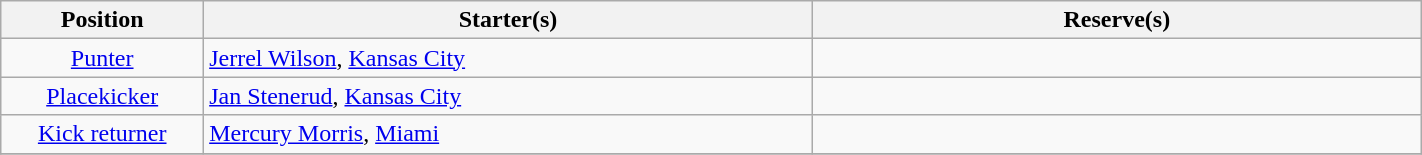<table class="wikitable" width=75%>
<tr>
<th width=10%>Position</th>
<th width=30%>Starter(s)</th>
<th width=30%>Reserve(s)</th>
</tr>
<tr>
<td align=center><a href='#'>Punter</a></td>
<td> <a href='#'>Jerrel Wilson</a>, <a href='#'>Kansas City</a></td>
<td></td>
</tr>
<tr>
<td align=center><a href='#'>Placekicker</a></td>
<td> <a href='#'>Jan Stenerud</a>, <a href='#'>Kansas City</a></td>
<td></td>
</tr>
<tr>
<td align=center><a href='#'>Kick returner</a></td>
<td> <a href='#'>Mercury Morris</a>, <a href='#'>Miami</a></td>
<td></td>
</tr>
<tr>
</tr>
</table>
